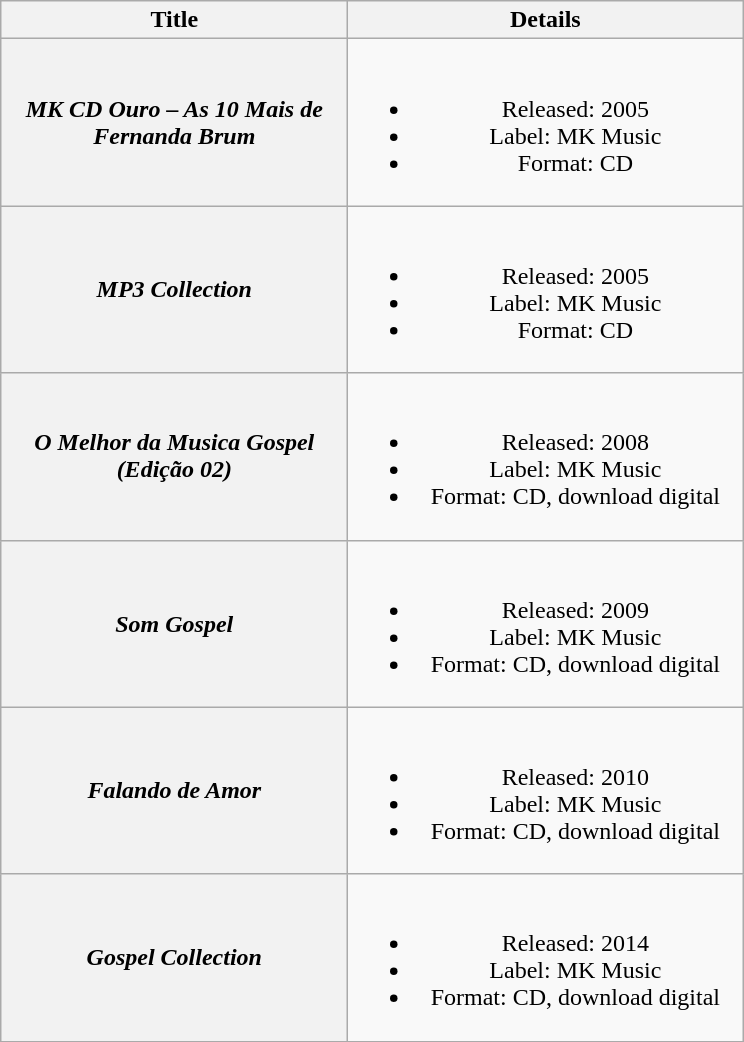<table class="wikitable plainrowheaders" style="text-align:center;">
<tr>
<th scope="col" style="width:14em;">Title</th>
<th scope="col" style="width:16em;">Details</th>
</tr>
<tr>
<th scope="row"><em>MK CD Ouro – As 10 Mais de Fernanda Brum</em></th>
<td><br><ul><li>Released: 2005</li><li>Label: MK Music</li><li>Format: CD</li></ul></td>
</tr>
<tr>
<th scope="row"><em>MP3 Collection</em></th>
<td><br><ul><li>Released: 2005</li><li>Label: MK Music</li><li>Format: CD</li></ul></td>
</tr>
<tr>
<th scope="row"><em>O Melhor da Musica Gospel (Edição 02)</em></th>
<td><br><ul><li>Released: 2008</li><li>Label: MK Music</li><li>Format: CD, download digital</li></ul></td>
</tr>
<tr>
<th scope="row"><em>Som Gospel</em></th>
<td><br><ul><li>Released: 2009</li><li>Label: MK Music</li><li>Format: CD, download digital</li></ul></td>
</tr>
<tr>
<th scope="row"><em>Falando de Amor</em></th>
<td><br><ul><li>Released: 2010</li><li>Label: MK Music</li><li>Format: CD, download digital</li></ul></td>
</tr>
<tr>
<th scope="row"><em>Gospel Collection</em></th>
<td><br><ul><li>Released: 2014</li><li>Label: MK Music</li><li>Format: CD, download digital</li></ul></td>
</tr>
</table>
